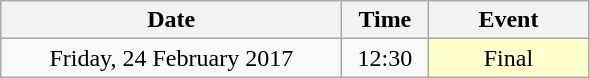<table class = "wikitable" style="text-align:center;">
<tr>
<th width=220>Date</th>
<th width=50>Time</th>
<th width=100>Event</th>
</tr>
<tr>
<td>Friday, 24 February 2017</td>
<td>12:30</td>
<td bgcolor=ffffcc>Final</td>
</tr>
</table>
